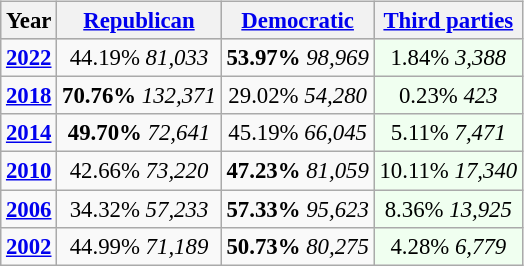<table class="wikitable" style="float:right; font-size:95%;">
<tr bgcolor=lightgrey>
<th>Year</th>
<th><a href='#'>Republican</a></th>
<th><a href='#'>Democratic</a></th>
<th><a href='#'>Third parties</a></th>
</tr>
<tr>
<td style="text-align:center;" ><strong><a href='#'>2022</a></strong></td>
<td style="text-align:center;" >44.19% <em>81,033</em></td>
<td style="text-align:center;" ><strong>53.97%</strong> <em>98,969</em></td>
<td style="text-align:center; background:honeyDew;">1.84% <em>3,388</em></td>
</tr>
<tr>
<td style="text-align:center;" ><strong><a href='#'>2018</a></strong></td>
<td style="text-align:center;" ><strong>70.76%</strong> <em>132,371</em></td>
<td style="text-align:center;" >29.02% <em>54,280</em></td>
<td style="text-align:center; background:honeyDew;">0.23% <em>423</em></td>
</tr>
<tr>
<td style="text-align:center;" ><strong><a href='#'>2014</a></strong></td>
<td style="text-align:center;" ><strong>49.70%</strong> <em>72,641</em></td>
<td style="text-align:center;" >45.19% <em>66,045</em></td>
<td style="text-align:center; background:honeyDew;">5.11% <em>7,471</em></td>
</tr>
<tr>
<td style="text-align:center;" ><strong><a href='#'>2010</a></strong></td>
<td style="text-align:center;" >42.66% <em>73,220</em></td>
<td style="text-align:center;" ><strong>47.23%</strong> <em>81,059</em></td>
<td style="text-align:center; background:honeyDew;">10.11% <em>17,340</em></td>
</tr>
<tr>
<td style="text-align:center;" ><strong><a href='#'>2006</a></strong></td>
<td style="text-align:center;" >34.32% <em>57,233</em></td>
<td style="text-align:center;" ><strong>57.33%</strong> <em>95,623</em></td>
<td style="text-align:center; background:honeyDew;">8.36% <em>13,925</em></td>
</tr>
<tr>
<td style="text-align:center;" ><strong><a href='#'>2002</a></strong></td>
<td style="text-align:center;" >44.99% <em>71,189</em></td>
<td style="text-align:center;" ><strong>50.73%</strong> <em>80,275</em></td>
<td style="text-align:center; background:honeyDew;">4.28% <em>6,779</em></td>
</tr>
</table>
